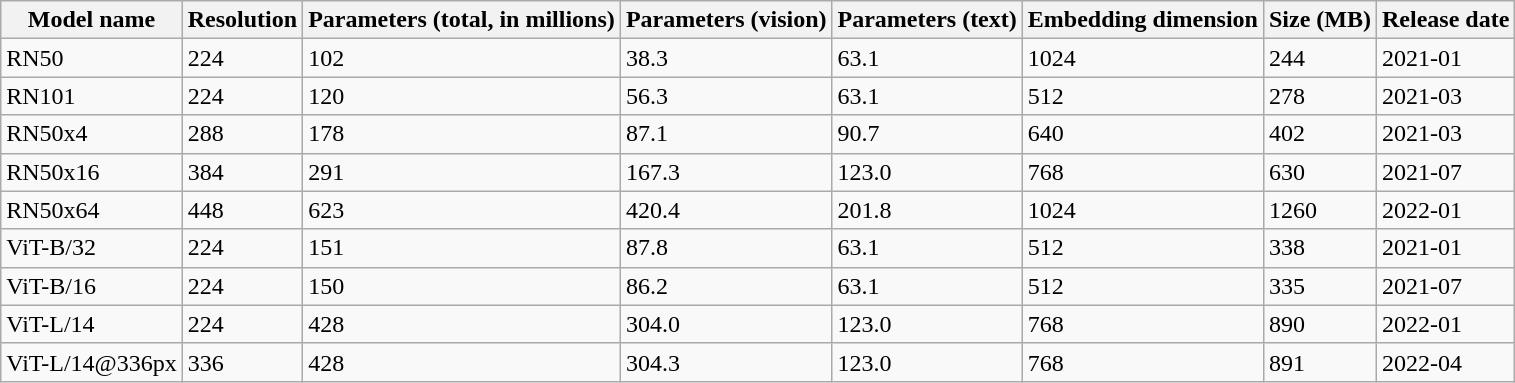<table class="wikitable">
<tr>
<th>Model name</th>
<th>Resolution</th>
<th>Parameters (total, in millions)</th>
<th>Parameters (vision)</th>
<th>Parameters (text)</th>
<th>Embedding dimension</th>
<th>Size (MB)</th>
<th>Release date</th>
</tr>
<tr>
<td>RN50</td>
<td>224</td>
<td>102</td>
<td>38.3</td>
<td>63.1</td>
<td>1024</td>
<td>244</td>
<td>2021-01</td>
</tr>
<tr>
<td>RN101</td>
<td>224</td>
<td>120</td>
<td>56.3</td>
<td>63.1</td>
<td>512</td>
<td>278</td>
<td>2021-03</td>
</tr>
<tr>
<td>RN50x4</td>
<td>288</td>
<td>178</td>
<td>87.1</td>
<td>90.7</td>
<td>640</td>
<td>402</td>
<td>2021-03</td>
</tr>
<tr>
<td>RN50x16</td>
<td>384</td>
<td>291</td>
<td>167.3</td>
<td>123.0</td>
<td>768</td>
<td>630</td>
<td>2021-07</td>
</tr>
<tr>
<td>RN50x64</td>
<td>448</td>
<td>623</td>
<td>420.4</td>
<td>201.8</td>
<td>1024</td>
<td>1260</td>
<td>2022-01</td>
</tr>
<tr>
<td>ViT-B/32</td>
<td>224</td>
<td>151</td>
<td>87.8</td>
<td>63.1</td>
<td>512</td>
<td>338</td>
<td>2021-01</td>
</tr>
<tr>
<td>ViT-B/16</td>
<td>224</td>
<td>150</td>
<td>86.2</td>
<td>63.1</td>
<td>512</td>
<td>335</td>
<td>2021-07</td>
</tr>
<tr>
<td>ViT-L/14</td>
<td>224</td>
<td>428</td>
<td>304.0</td>
<td>123.0</td>
<td>768</td>
<td>890</td>
<td>2022-01</td>
</tr>
<tr>
<td>ViT-L/14@336px</td>
<td>336</td>
<td>428</td>
<td>304.3</td>
<td>123.0</td>
<td>768</td>
<td>891</td>
<td>2022-04</td>
</tr>
</table>
